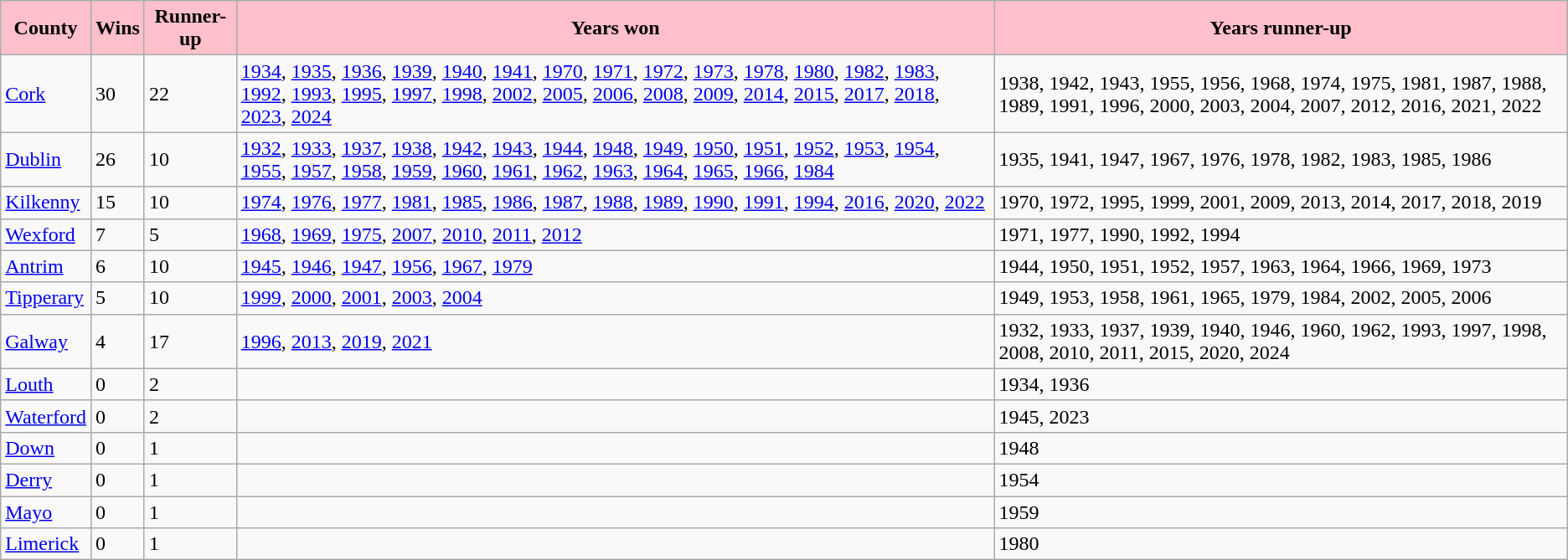<table class="wikitable">
<tr>
<th style="background:pink">County</th>
<th style="background:pink">Wins</th>
<th style="background:pink">Runner-up</th>
<th style="background:pink">Years won</th>
<th style="background:pink">Years runner-up</th>
</tr>
<tr>
<td> <a href='#'>Cork</a></td>
<td>30</td>
<td>22</td>
<td><a href='#'>1934</a>, <a href='#'>1935</a>, <a href='#'>1936</a>, <a href='#'>1939</a>, <a href='#'>1940</a>, <a href='#'>1941</a>, <a href='#'>1970</a>, <a href='#'>1971</a>, <a href='#'>1972</a>, <a href='#'>1973</a>, <a href='#'>1978</a>, <a href='#'>1980</a>, <a href='#'>1982</a>, <a href='#'>1983</a>, <a href='#'>1992</a>, <a href='#'>1993</a>, <a href='#'>1995</a>, <a href='#'>1997</a>, <a href='#'>1998</a>, <a href='#'>2002</a>, <a href='#'>2005</a>, <a href='#'>2006</a>, <a href='#'>2008</a>, <a href='#'>2009</a>, <a href='#'>2014</a>, <a href='#'>2015</a>, <a href='#'>2017</a>, <a href='#'>2018</a>, <a href='#'>2023</a>, <a href='#'>2024</a></td>
<td>1938, 1942, 1943, 1955, 1956, 1968, 1974, 1975, 1981, 1987, 1988, 1989, 1991, 1996, 2000, 2003, 2004, 2007, 2012, 2016, 2021, 2022</td>
</tr>
<tr>
<td> <a href='#'>Dublin</a></td>
<td>26</td>
<td>10</td>
<td><a href='#'>1932</a>, <a href='#'>1933</a>, <a href='#'>1937</a>, <a href='#'>1938</a>, <a href='#'>1942</a>, <a href='#'>1943</a>, <a href='#'>1944</a>, <a href='#'>1948</a>, <a href='#'>1949</a>, <a href='#'>1950</a>, <a href='#'>1951</a>, <a href='#'>1952</a>, <a href='#'>1953</a>, <a href='#'>1954</a>, <a href='#'>1955</a>, <a href='#'>1957</a>, <a href='#'>1958</a>, <a href='#'>1959</a>, <a href='#'>1960</a>, <a href='#'>1961</a>, <a href='#'>1962</a>, <a href='#'>1963</a>, <a href='#'>1964</a>, <a href='#'>1965</a>, <a href='#'>1966</a>, <a href='#'>1984</a></td>
<td>1935, 1941, 1947, 1967, 1976, 1978, 1982, 1983, 1985, 1986</td>
</tr>
<tr>
<td> <a href='#'>Kilkenny</a></td>
<td>15</td>
<td>10</td>
<td><a href='#'>1974</a>, <a href='#'>1976</a>, <a href='#'>1977</a>, <a href='#'>1981</a>, <a href='#'>1985</a>, <a href='#'>1986</a>, <a href='#'>1987</a>, <a href='#'>1988</a>, <a href='#'>1989</a>, <a href='#'>1990</a>, <a href='#'>1991</a>, <a href='#'>1994</a>, <a href='#'>2016</a>, <a href='#'>2020</a>, <a href='#'>2022</a></td>
<td>1970, 1972, 1995, 1999, 2001, 2009, 2013, 2014, 2017, 2018, 2019</td>
</tr>
<tr>
<td> <a href='#'>Wexford</a></td>
<td>7</td>
<td>5</td>
<td><a href='#'>1968</a>, <a href='#'>1969</a>, <a href='#'>1975</a>, <a href='#'>2007</a>, <a href='#'>2010</a>, <a href='#'>2011</a>, <a href='#'>2012</a></td>
<td>1971, 1977, 1990, 1992, 1994</td>
</tr>
<tr>
<td> <a href='#'>Antrim</a></td>
<td>6</td>
<td>10</td>
<td><a href='#'>1945</a>, <a href='#'>1946</a>, <a href='#'>1947</a>, <a href='#'>1956</a>, <a href='#'>1967</a>, <a href='#'>1979</a></td>
<td>1944, 1950, 1951, 1952, 1957, 1963, 1964, 1966, 1969, 1973</td>
</tr>
<tr>
<td> <a href='#'>Tipperary</a></td>
<td>5</td>
<td>10</td>
<td><a href='#'>1999</a>, <a href='#'>2000</a>, <a href='#'>2001</a>, <a href='#'>2003</a>, <a href='#'>2004</a></td>
<td>1949, 1953, 1958, 1961, 1965, 1979, 1984, 2002, 2005, 2006</td>
</tr>
<tr>
<td> <a href='#'>Galway</a></td>
<td>4</td>
<td>17</td>
<td><a href='#'>1996</a>, <a href='#'>2013</a>, <a href='#'>2019</a>, <a href='#'>2021</a></td>
<td>1932, 1933, 1937, 1939, 1940, 1946, 1960, 1962, 1993, 1997, 1998, 2008, 2010, 2011, 2015, 2020, 2024</td>
</tr>
<tr>
<td> <a href='#'>Louth</a></td>
<td>0</td>
<td>2</td>
<td></td>
<td>1934, 1936</td>
</tr>
<tr>
<td> <a href='#'>Waterford</a></td>
<td>0</td>
<td>2</td>
<td></td>
<td>1945, 2023</td>
</tr>
<tr>
<td> <a href='#'>Down</a></td>
<td>0</td>
<td>1</td>
<td></td>
<td>1948</td>
</tr>
<tr>
<td> <a href='#'>Derry</a></td>
<td>0</td>
<td>1</td>
<td></td>
<td>1954</td>
</tr>
<tr>
<td> <a href='#'>Mayo</a></td>
<td>0</td>
<td>1</td>
<td></td>
<td>1959</td>
</tr>
<tr>
<td> <a href='#'>Limerick</a></td>
<td>0</td>
<td>1</td>
<td></td>
<td>1980</td>
</tr>
</table>
